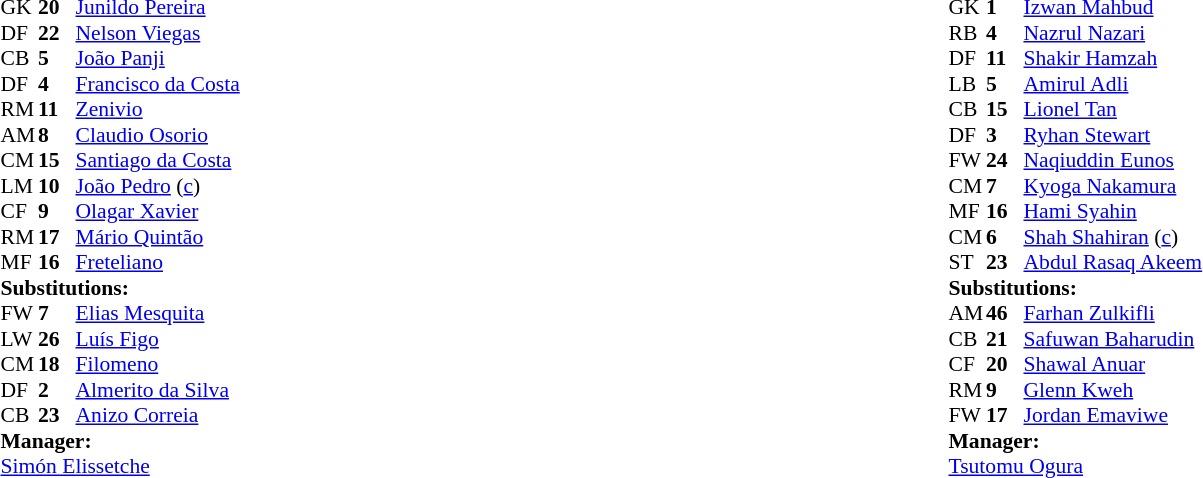<table width="100%">
<tr>
<td valign="top" width="40%"><br><table style="font-size:90%" cellspacing="0" cellpadding="0">
<tr>
<th width=25></th>
<th width=25></th>
</tr>
<tr>
<td>GK</td>
<td><strong>20</strong></td>
<td><a href='#'>Junildo Pereira</a></td>
</tr>
<tr>
<td>DF</td>
<td><strong>22</strong></td>
<td><a href='#'>Nelson Viegas</a></td>
<td></td>
<td></td>
</tr>
<tr>
<td>CB</td>
<td><strong>5</strong></td>
<td><a href='#'>João Panji</a></td>
</tr>
<tr>
<td>DF</td>
<td><strong>4</strong></td>
<td><a href='#'>Francisco da Costa</a></td>
<td></td>
<td></td>
</tr>
<tr>
<td>RM</td>
<td><strong>11</strong></td>
<td><a href='#'>Zenivio</a></td>
<td></td>
<td></td>
</tr>
<tr>
<td>AM</td>
<td><strong>8</strong></td>
<td><a href='#'>Claudio Osorio</a></td>
</tr>
<tr>
<td>CM</td>
<td><strong>15</strong></td>
<td><a href='#'>Santiago da Costa</a></td>
</tr>
<tr>
<td>LM</td>
<td><strong>10</strong></td>
<td><a href='#'>João Pedro</a> (<a href='#'>c</a>)</td>
</tr>
<tr>
<td>CF</td>
<td><strong>9</strong></td>
<td><a href='#'>Olagar Xavier</a></td>
<td></td>
<td></td>
</tr>
<tr>
<td>RM</td>
<td><strong>17</strong></td>
<td><a href='#'>Mário Quintão</a></td>
</tr>
<tr>
<td>MF</td>
<td><strong>16</strong></td>
<td><a href='#'>Freteliano</a></td>
<td></td>
<td></td>
</tr>
<tr>
<td colspan=3><strong>Substitutions:</strong></td>
</tr>
<tr>
<td>FW</td>
<td><strong>7</strong></td>
<td><a href='#'>Elias Mesquita</a></td>
<td></td>
<td></td>
</tr>
<tr>
<td>LW</td>
<td><strong>26</strong></td>
<td><a href='#'>Luís Figo</a></td>
<td></td>
<td></td>
</tr>
<tr>
<td>CM</td>
<td><strong>18</strong></td>
<td><a href='#'>Filomeno</a></td>
<td></td>
<td></td>
</tr>
<tr>
<td>DF</td>
<td><strong>2</strong></td>
<td><a href='#'>Almerito da Silva</a></td>
<td></td>
<td></td>
</tr>
<tr>
<td>CB</td>
<td><strong>23</strong></td>
<td><a href='#'>Anizo Correia</a></td>
<td></td>
<td></td>
</tr>
<tr>
<td colspan=3><strong>Manager:</strong></td>
</tr>
<tr>
<td colspan=3> <a href='#'>Simón Elissetche</a></td>
</tr>
</table>
</td>
<td valign="top"></td>
<td valign="top" width="50%"><br><table style="font-size:90%" cellspacing="0" cellpadding="0">
<tr>
<th width=25></th>
<th width=25></th>
</tr>
<tr>
<td>GK</td>
<td><strong>1</strong></td>
<td><a href='#'>Izwan Mahbud</a></td>
</tr>
<tr>
<td>RB</td>
<td><strong>4</strong></td>
<td><a href='#'>Nazrul Nazari</a></td>
<td></td>
<td></td>
</tr>
<tr>
<td>DF</td>
<td><strong>11</strong></td>
<td><a href='#'>Shakir Hamzah</a></td>
<td></td>
<td></td>
</tr>
<tr>
<td>LB</td>
<td><strong>5</strong></td>
<td><a href='#'>Amirul Adli</a></td>
</tr>
<tr>
<td>CB</td>
<td><strong>15</strong></td>
<td><a href='#'>Lionel Tan</a></td>
<td></td>
<td></td>
</tr>
<tr>
<td>DF</td>
<td><strong>3</strong></td>
<td><a href='#'>Ryhan Stewart</a></td>
</tr>
<tr>
<td>FW</td>
<td><strong>24</strong></td>
<td><a href='#'>Naqiuddin Eunos</a></td>
<td></td>
<td></td>
</tr>
<tr>
<td>CM</td>
<td><strong>7</strong></td>
<td><a href='#'>Kyoga Nakamura</a></td>
</tr>
<tr>
<td>MF</td>
<td><strong>16</strong></td>
<td><a href='#'>Hami Syahin</a></td>
<td></td>
</tr>
<tr>
<td>CM</td>
<td><strong>6</strong></td>
<td><a href='#'>Shah Shahiran</a> (<a href='#'>c</a>)</td>
</tr>
<tr>
<td>ST</td>
<td><strong>23</strong></td>
<td><a href='#'>Abdul Rasaq Akeem</a></td>
<td></td>
<td></td>
</tr>
<tr>
<td colspan=3><strong>Substitutions:</strong></td>
</tr>
<tr>
<td>AM</td>
<td><strong>46</strong></td>
<td><a href='#'>Farhan Zulkifli</a></td>
<td></td>
<td></td>
</tr>
<tr>
<td>CB</td>
<td><strong>21</strong></td>
<td><a href='#'>Safuwan Baharudin</a></td>
<td></td>
<td></td>
</tr>
<tr>
<td>CF</td>
<td><strong>20</strong></td>
<td><a href='#'>Shawal Anuar</a></td>
<td></td>
<td></td>
</tr>
<tr>
<td>RM</td>
<td><strong>9</strong></td>
<td><a href='#'>Glenn Kweh</a></td>
<td></td>
<td></td>
</tr>
<tr>
<td>FW</td>
<td><strong>17</strong></td>
<td><a href='#'>Jordan Emaviwe</a></td>
<td></td>
<td></td>
</tr>
<tr>
<td colspan=3><strong>Manager:</strong></td>
</tr>
<tr>
<td colspan=3> <a href='#'>Tsutomu Ogura</a></td>
</tr>
</table>
</td>
</tr>
</table>
